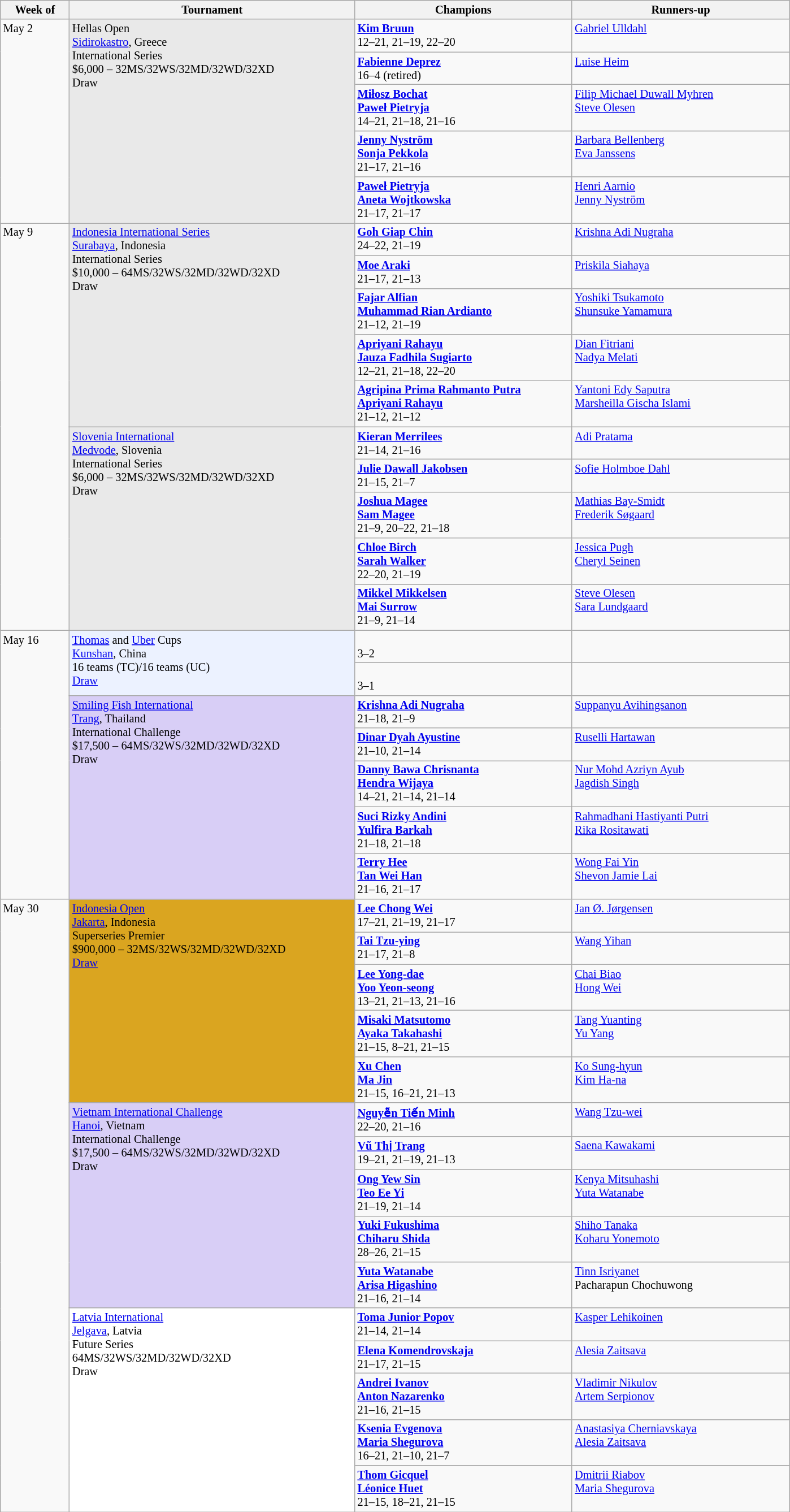<table class=wikitable style=font-size:85%>
<tr>
<th width=75>Week of</th>
<th width=330>Tournament</th>
<th width=250>Champions</th>
<th width=250>Runners-up</th>
</tr>
<tr valign=top>
<td rowspan=5>May 2</td>
<td style="background:#E9E9E9;" rowspan="5">Hellas Open<br><a href='#'>Sidirokastro</a>, Greece<br>International Series<br>$6,000 – 32MS/32WS/32MD/32WD/32XD<br>Draw</td>
<td> <strong><a href='#'>Kim Bruun</a></strong><br> 12–21, 21–19, 22–20</td>
<td> <a href='#'>Gabriel Ulldahl</a></td>
</tr>
<tr valign=top>
<td> <strong><a href='#'>Fabienne Deprez</a></strong><br> 16–4 (retired)</td>
<td> <a href='#'>Luise Heim</a></td>
</tr>
<tr valign=top>
<td> <strong><a href='#'>Miłosz Bochat</a><br> <a href='#'>Paweł Pietryja</a></strong> <br>14–21, 21–18, 21–16</td>
<td> <a href='#'>Filip Michael Duwall Myhren</a> <br>  <a href='#'>Steve Olesen</a></td>
</tr>
<tr valign=top>
<td> <strong> <a href='#'>Jenny Nyström</a><br> <a href='#'>Sonja Pekkola</a></strong> <br>21–17, 21–16</td>
<td> <a href='#'>Barbara Bellenberg</a> <br>  <a href='#'>Eva Janssens</a></td>
</tr>
<tr valign=top>
<td> <strong><a href='#'>Paweł Pietryja</a><br> <a href='#'>Aneta Wojtkowska</a></strong> <br>21–17, 21–17</td>
<td> <a href='#'>Henri Aarnio</a>  <br>  <a href='#'>Jenny Nyström</a></td>
</tr>
<tr valign=top>
<td rowspan=10>May 9</td>
<td style="background:#E9E9E9;" rowspan="5"><a href='#'>Indonesia International Series</a><br> <a href='#'>Surabaya</a>, Indonesia<br>International Series<br>$10,000 – 64MS/32WS/32MD/32WD/32XD<br>Draw</td>
<td> <strong><a href='#'>Goh Giap Chin</a></strong><br> 24–22, 21–19</td>
<td> <a href='#'>Krishna Adi Nugraha</a></td>
</tr>
<tr valign=top>
<td> <strong><a href='#'>Moe Araki</a></strong><br> 21–17, 21–13</td>
<td> <a href='#'>Priskila Siahaya</a></td>
</tr>
<tr valign=top>
<td> <strong> <a href='#'>Fajar Alfian</a><br> <a href='#'>Muhammad Rian Ardianto</a> </strong> <br>21–12, 21–19</td>
<td> <a href='#'>Yoshiki Tsukamoto</a> <br>  <a href='#'>Shunsuke Yamamura</a></td>
</tr>
<tr valign=top>
<td> <strong> <a href='#'>Apriyani Rahayu</a><br> <a href='#'>Jauza Fadhila Sugiarto</a> </strong> <br>12–21, 21–18, 22–20</td>
<td> <a href='#'>Dian Fitriani</a> <br>  <a href='#'>Nadya Melati</a></td>
</tr>
<tr valign=top>
<td> <strong> <a href='#'>Agripina Prima Rahmanto Putra</a><br> <a href='#'>Apriyani Rahayu</a> </strong> <br>21–12, 21–12</td>
<td> <a href='#'>Yantoni Edy Saputra</a> <br>  <a href='#'>Marsheilla Gischa Islami</a></td>
</tr>
<tr valign=top>
<td style="background:#E9E9E9;" rowspan="5"><a href='#'>Slovenia International</a><br><a href='#'>Medvode</a>, Slovenia<br>International Series<br>$6,000 – 32MS/32WS/32MD/32WD/32XD<br>Draw</td>
<td> <strong><a href='#'>Kieran Merrilees</a></strong><br> 21–14, 21–16</td>
<td> <a href='#'>Adi Pratama</a></td>
</tr>
<tr valign=top>
<td> <strong><a href='#'>Julie Dawall Jakobsen</a></strong><br> 21–15, 21–7</td>
<td> <a href='#'>Sofie Holmboe Dahl</a></td>
</tr>
<tr valign=top>
<td> <strong> <a href='#'>Joshua Magee</a> <br>  <a href='#'>Sam Magee</a> </strong> <br>21–9, 20–22, 21–18</td>
<td> <a href='#'>Mathias Bay-Smidt</a><br> <a href='#'>Frederik Søgaard</a></td>
</tr>
<tr valign=top>
<td> <strong> <a href='#'>Chloe Birch</a> <br>  <a href='#'>Sarah Walker</a> </strong> <br>22–20, 21–19</td>
<td> <a href='#'>Jessica Pugh</a><br> <a href='#'>Cheryl Seinen</a></td>
</tr>
<tr valign=top>
<td> <strong><a href='#'>Mikkel Mikkelsen</a> <br>  <a href='#'>Mai Surrow</a> </strong> <br>21–9, 21–14</td>
<td> <a href='#'>Steve Olesen</a><br> <a href='#'>Sara Lundgaard</a></td>
</tr>
<tr valign=top>
<td rowspan=7>May 16</td>
<td style="background:#ECF2FF;" rowspan="2"><a href='#'>Thomas</a> and <a href='#'>Uber</a> Cups<br><a href='#'>Kunshan</a>, China<br>16 teams (TC)/16 teams (UC)<br><a href='#'>Draw</a></td>
<td><br>3–2</td>
<td></td>
</tr>
<tr valign=top>
<td><br>3–1</td>
<td></td>
</tr>
<tr valign=top>
<td style="background:#D8CEF6;" rowspan="5"><a href='#'>Smiling Fish International</a><br> <a href='#'>Trang</a>, Thailand<br>International Challenge<br>$17,500 – 64MS/32WS/32MD/32WD/32XD<br>Draw</td>
<td> <strong><a href='#'>Krishna Adi Nugraha</a></strong><br> 21–18, 21–9</td>
<td> <a href='#'>Suppanyu Avihingsanon</a></td>
</tr>
<tr valign=top>
<td> <strong><a href='#'>Dinar Dyah Ayustine</a></strong><br> 21–10, 21–14</td>
<td> <a href='#'>Ruselli Hartawan</a></td>
</tr>
<tr valign=top>
<td> <strong> <a href='#'>Danny Bawa Chrisnanta</a> <br>  <a href='#'>Hendra Wijaya</a> </strong> <br>14–21, 21–14, 21–14</td>
<td> <a href='#'>Nur Mohd Azriyn Ayub</a><br> <a href='#'>Jagdish Singh</a></td>
</tr>
<tr valign=top>
<td> <strong> <a href='#'>Suci Rizky Andini</a> <br>  <a href='#'>Yulfira Barkah</a></strong> <br>21–18, 21–18</td>
<td> <a href='#'>Rahmadhani Hastiyanti Putri</a><br> <a href='#'>Rika Rositawati</a></td>
</tr>
<tr valign=top>
<td> <strong><a href='#'>Terry Hee</a><br>  <a href='#'>Tan Wei Han</a></strong> <br>21–16, 21–17</td>
<td> <a href='#'>Wong Fai Yin</a><br> <a href='#'>Shevon Jamie Lai</a></td>
</tr>
<tr valign=top>
<td rowspan=15>May 30</td>
<td style="background:#DAA520;" rowspan="5"><a href='#'>Indonesia Open</a><br><a href='#'>Jakarta</a>, Indonesia<br>Superseries Premier<br>$900,000 – 32MS/32WS/32MD/32WD/32XD<br><a href='#'>Draw</a></td>
<td> <strong><a href='#'>Lee Chong Wei</a></strong><br>17–21, 21–19, 21–17</td>
<td> <a href='#'>Jan Ø. Jørgensen</a></td>
</tr>
<tr valign=top>
<td> <strong><a href='#'>Tai Tzu-ying</a></strong><br>21–17, 21–8</td>
<td> <a href='#'>Wang Yihan</a></td>
</tr>
<tr valign=top>
<td><strong> <a href='#'>Lee Yong-dae</a><br> <a href='#'>Yoo Yeon-seong</a></strong><br>13–21, 21–13, 21–16</td>
<td> <a href='#'>Chai Biao</a><br> <a href='#'>Hong Wei</a></td>
</tr>
<tr valign=top>
<td><strong> <a href='#'>Misaki Matsutomo</a><br> <a href='#'>Ayaka Takahashi</a></strong><br>21–15, 8–21, 21–15</td>
<td> <a href='#'>Tang Yuanting</a><br> <a href='#'>Yu Yang</a></td>
</tr>
<tr valign=top>
<td><strong> <a href='#'>Xu Chen</a><br> <a href='#'>Ma Jin</a></strong><br>21–15, 16–21, 21–13</td>
<td> <a href='#'>Ko Sung-hyun</a><br> <a href='#'>Kim Ha-na</a></td>
</tr>
<tr valign=top>
<td style="background:#D8CEF6;" rowspan="5"><a href='#'>Vietnam International Challenge</a><br><a href='#'>Hanoi</a>, Vietnam<br>International Challenge<br>$17,500 – 64MS/32WS/32MD/32WD/32XD<br>Draw</td>
<td> <strong><a href='#'>Nguyễn Tiến Minh</a></strong><br> 22–20, 21–16</td>
<td> <a href='#'>Wang Tzu-wei</a></td>
</tr>
<tr valign=top>
<td> <strong><a href='#'>Vũ Thị Trang</a></strong><br> 19–21, 21–19, 21–13</td>
<td> <a href='#'>Saena Kawakami</a></td>
</tr>
<tr valign=top>
<td> <strong><a href='#'>Ong Yew Sin</a><br>  <a href='#'>Teo Ee Yi</a></strong> <br>21–19, 21–14</td>
<td> <a href='#'>Kenya Mitsuhashi</a><br> <a href='#'>Yuta Watanabe</a></td>
</tr>
<tr valign=top>
<td> <strong><a href='#'>Yuki Fukushima</a><br>  <a href='#'>Chiharu Shida</a></strong> <br>28–26, 21–15</td>
<td> <a href='#'>Shiho Tanaka</a><br> <a href='#'>Koharu Yonemoto</a></td>
</tr>
<tr valign=top>
<td> <strong><a href='#'>Yuta Watanabe</a><br>  <a href='#'>Arisa Higashino</a></strong> <br>21–16, 21–14</td>
<td> <a href='#'>Tinn Isriyanet</a><br> Pacharapun Chochuwong</td>
</tr>
<tr valign=top>
<td style="background:#fff;" rowspan="5"><a href='#'>Latvia International</a><br><a href='#'>Jelgava</a>, Latvia<br>Future Series<br> 64MS/32WS/32MD/32WD/32XD<br> Draw</td>
<td> <strong><a href='#'>Toma Junior Popov</a></strong><br> 21–14, 21–14</td>
<td> <a href='#'>Kasper Lehikoinen</a></td>
</tr>
<tr valign=top>
<td> <strong><a href='#'>Elena Komendrovskaja</a></strong><br> 21–17, 21–15</td>
<td> <a href='#'>Alesia Zaitsava</a></td>
</tr>
<tr valign=top>
<td> <strong><a href='#'>Andrei Ivanov</a><br>  <a href='#'>Anton Nazarenko</a></strong> <br>21–16, 21–15</td>
<td> <a href='#'>Vladimir Nikulov</a><br> <a href='#'>Artem Serpionov</a></td>
</tr>
<tr valign=top>
<td> <strong><a href='#'>Ksenia Evgenova</a><br>  <a href='#'>Maria Shegurova</a></strong> <br>16–21, 21–10, 21–7</td>
<td> <a href='#'>Anastasiya Cherniavskaya</a><br> <a href='#'>Alesia Zaitsava</a></td>
</tr>
<tr valign=top>
<td> <strong><a href='#'>Thom Gicquel</a><br>  <a href='#'>Léonice Huet</a></strong> <br>21–15, 18–21, 21–15</td>
<td> <a href='#'>Dmitrii Riabov</a><br> <a href='#'>Maria Shegurova</a></td>
</tr>
</table>
